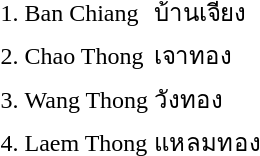<table>
<tr>
<td>1.</td>
<td>Ban Chiang</td>
<td>บ้านเจียง</td>
<td></td>
</tr>
<tr>
<td>2.</td>
<td>Chao Thong</td>
<td>เจาทอง</td>
<td></td>
</tr>
<tr>
<td>3.</td>
<td>Wang Thong</td>
<td>วังทอง</td>
<td></td>
</tr>
<tr>
<td>4.</td>
<td>Laem Thong</td>
<td>แหลมทอง</td>
<td></td>
</tr>
</table>
